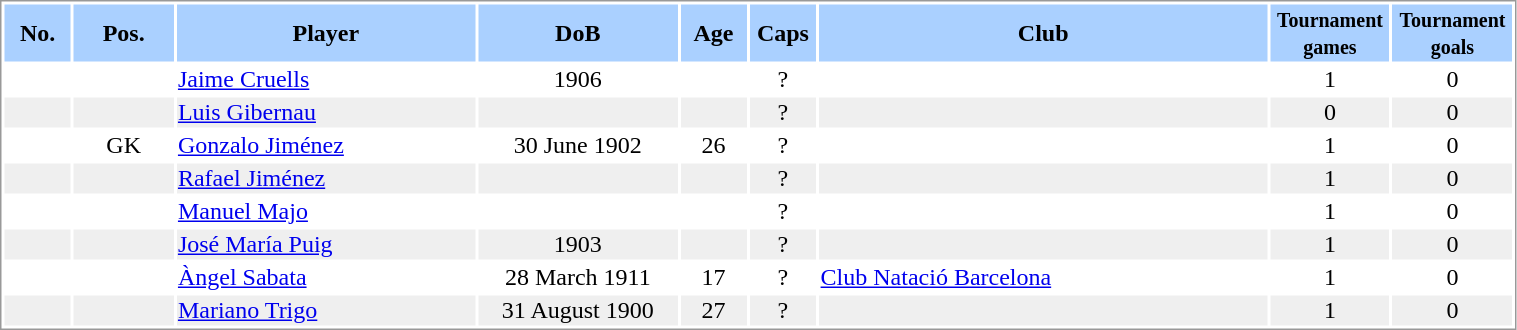<table border="0" width="80%" style="border: 1px solid #999; background-color:#FFFFFF; text-align:center">
<tr align="center" bgcolor="#AAD0FF">
<th width=4%>No.</th>
<th width=6%>Pos.</th>
<th width=18%>Player</th>
<th width=12%>DoB</th>
<th width=4%>Age</th>
<th width=4%>Caps</th>
<th width=27%>Club</th>
<th width=6%><small>Tournament<br>games</small></th>
<th width=6%><small>Tournament<br>goals</small></th>
</tr>
<tr>
<td></td>
<td></td>
<td align="left"><a href='#'>Jaime Cruells</a></td>
<td>1906</td>
<td></td>
<td>?</td>
<td align="left"></td>
<td>1</td>
<td>0</td>
</tr>
<tr bgcolor="#EFEFEF">
<td></td>
<td></td>
<td align="left"><a href='#'>Luis Gibernau</a></td>
<td></td>
<td></td>
<td>?</td>
<td align="left"></td>
<td>0</td>
<td>0</td>
</tr>
<tr>
<td></td>
<td>GK</td>
<td align="left"><a href='#'>Gonzalo Jiménez</a></td>
<td>30 June 1902</td>
<td>26</td>
<td>?</td>
<td align="left"></td>
<td>1</td>
<td>0</td>
</tr>
<tr bgcolor="#EFEFEF">
<td></td>
<td></td>
<td align="left"><a href='#'>Rafael Jiménez</a></td>
<td></td>
<td></td>
<td>?</td>
<td align="left"></td>
<td>1</td>
<td>0</td>
</tr>
<tr>
<td></td>
<td></td>
<td align="left"><a href='#'>Manuel Majo</a></td>
<td></td>
<td></td>
<td>?</td>
<td align="left"></td>
<td>1</td>
<td>0</td>
</tr>
<tr bgcolor="#EFEFEF">
<td></td>
<td></td>
<td align="left"><a href='#'>José María Puig</a></td>
<td>1903</td>
<td></td>
<td>?</td>
<td align="left"></td>
<td>1</td>
<td>0</td>
</tr>
<tr>
<td></td>
<td></td>
<td align="left"><a href='#'>Àngel Sabata</a></td>
<td>28 March 1911</td>
<td>17</td>
<td>?</td>
<td align="left"> <a href='#'>Club Natació Barcelona</a></td>
<td>1</td>
<td>0</td>
</tr>
<tr bgcolor="#EFEFEF">
<td></td>
<td></td>
<td align="left"><a href='#'>Mariano Trigo</a></td>
<td>31 August 1900</td>
<td>27</td>
<td>?</td>
<td align="left"></td>
<td>1</td>
<td>0</td>
</tr>
</table>
